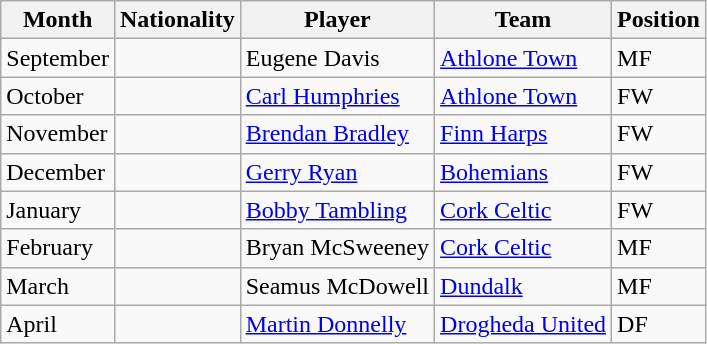<table class="wikitable sortable">
<tr>
<th>Month</th>
<th>Nationality</th>
<th>Player</th>
<th>Team</th>
<th>Position</th>
</tr>
<tr>
<td>September</td>
<td></td>
<td>Eugene Davis</td>
<td><a href='#'>Athlone Town</a></td>
<td>MF</td>
</tr>
<tr>
<td>October</td>
<td></td>
<td><a href='#'>Carl Humphries</a></td>
<td><a href='#'>Athlone Town</a></td>
<td>FW</td>
</tr>
<tr>
<td>November</td>
<td></td>
<td><a href='#'>Brendan Bradley</a></td>
<td><a href='#'>Finn Harps</a></td>
<td>FW</td>
</tr>
<tr>
<td>December</td>
<td></td>
<td><a href='#'>Gerry Ryan</a></td>
<td><a href='#'>Bohemians</a></td>
<td>FW</td>
</tr>
<tr>
<td>January</td>
<td></td>
<td><a href='#'>Bobby Tambling</a></td>
<td><a href='#'>Cork Celtic</a></td>
<td>FW</td>
</tr>
<tr>
<td>February</td>
<td></td>
<td>Bryan McSweeney</td>
<td><a href='#'>Cork Celtic</a></td>
<td>MF</td>
</tr>
<tr>
<td>March</td>
<td></td>
<td>Seamus McDowell</td>
<td><a href='#'>Dundalk</a></td>
<td>MF</td>
</tr>
<tr>
<td>April</td>
<td></td>
<td><a href='#'>Martin Donnelly</a></td>
<td><a href='#'>Drogheda United</a></td>
<td>DF</td>
</tr>
</table>
